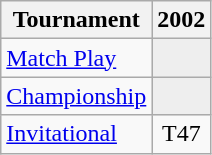<table class="wikitable" style="text-align:center;">
<tr>
<th>Tournament</th>
<th>2002</th>
</tr>
<tr>
<td align="left"><a href='#'>Match Play</a></td>
<td style="background:#eeeeee;"></td>
</tr>
<tr>
<td align="left"><a href='#'>Championship</a></td>
<td style="background:#eeeeee;"></td>
</tr>
<tr>
<td align="left"><a href='#'>Invitational</a></td>
<td>T47</td>
</tr>
</table>
